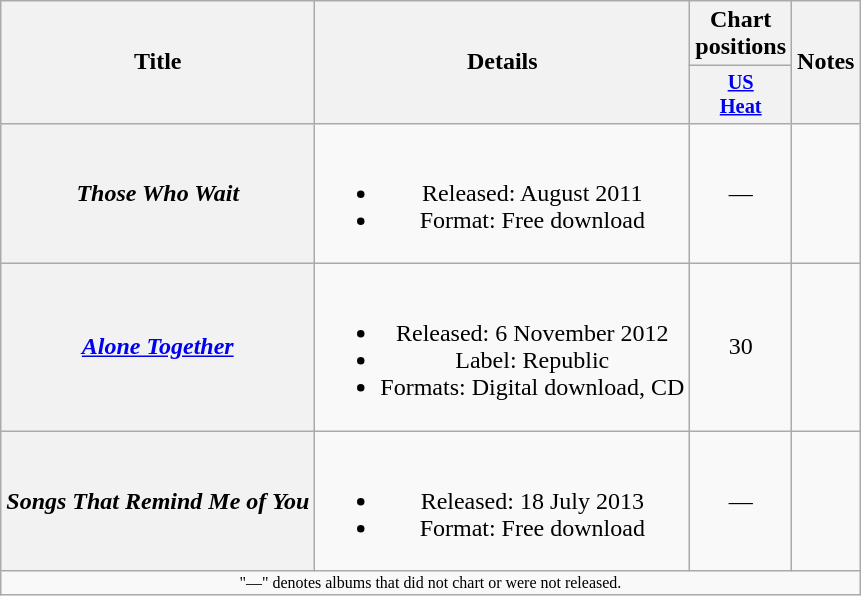<table class="wikitable plainrowheaders" style="text-align:center;">
<tr>
<th scope="col" rowspan="2">Title</th>
<th scope="col" rowspan="2">Details</th>
<th scope="col" colspan="1">Chart positions</th>
<th scope="col" rowspan="2">Notes</th>
</tr>
<tr>
<th scope="col" style="width:3em;font-size:85%;"><a href='#'>US<br>Heat</a><br></th>
</tr>
<tr>
<th scope="row"><em>Those Who Wait</em></th>
<td><br><ul><li>Released: August 2011</li><li>Format: Free download</li></ul></td>
<td>—</td>
<td><br></td>
</tr>
<tr>
<th scope="row"><em><a href='#'>Alone Together</a></em></th>
<td><br><ul><li>Released: 6 November 2012</li><li>Label: Republic</li><li>Formats: Digital download, CD</li></ul></td>
<td>30</td>
<td><br></td>
</tr>
<tr>
<th scope="row"><em>Songs That Remind Me of You</em></th>
<td><br><ul><li>Released: 18 July 2013</li><li>Format: Free download</li></ul></td>
<td>—</td>
<td><br></td>
</tr>
<tr>
<td align="center" colspan="13" style="font-size: 8pt">"—" denotes albums that did not chart or were not released.</td>
</tr>
</table>
